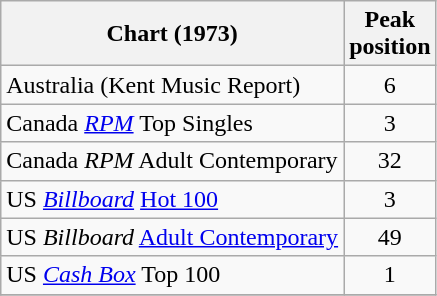<table class="wikitable sortable">
<tr>
<th align="left">Chart (1973)</th>
<th align="left">Peak<br>position</th>
</tr>
<tr>
<td>Australia (Kent Music Report)</td>
<td style="text-align:center;">6</td>
</tr>
<tr>
<td>Canada <em><a href='#'>RPM</a></em> Top Singles</td>
<td style="text-align:center;">3</td>
</tr>
<tr>
<td>Canada <em>RPM</em> Adult Contemporary</td>
<td style="text-align:center;">32</td>
</tr>
<tr>
<td>US <em><a href='#'>Billboard</a></em> <a href='#'>Hot 100</a></td>
<td style="text-align:center;">3</td>
</tr>
<tr>
<td>US <em>Billboard</em> <a href='#'>Adult Contemporary</a></td>
<td align="center">49</td>
</tr>
<tr>
<td>US <em><a href='#'>Cash Box</a></em> Top 100</td>
<td style="text-align:center;">1</td>
</tr>
<tr>
</tr>
</table>
